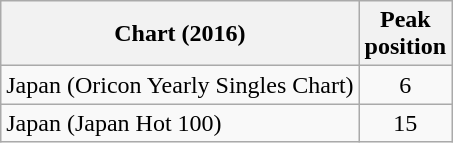<table class="wikitable sortable">
<tr>
<th>Chart (2016)</th>
<th>Peak<br>position</th>
</tr>
<tr>
<td>Japan (Oricon Yearly Singles Chart)</td>
<td align="center">6</td>
</tr>
<tr>
<td>Japan (Japan Hot 100)</td>
<td align="center">15</td>
</tr>
</table>
